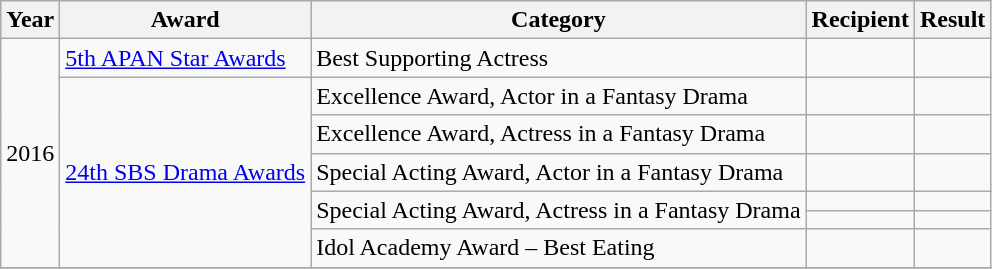<table class="wikitable">
<tr>
<th>Year</th>
<th>Award</th>
<th>Category</th>
<th>Recipient</th>
<th>Result</th>
</tr>
<tr>
<td rowspan="7">2016</td>
<td><a href='#'>5th APAN Star Awards</a></td>
<td>Best Supporting Actress</td>
<td></td>
<td></td>
</tr>
<tr>
<td rowspan="6"><a href='#'>24th SBS Drama Awards</a></td>
<td>Excellence Award, Actor in a Fantasy Drama</td>
<td></td>
<td></td>
</tr>
<tr>
<td>Excellence Award, Actress in a Fantasy Drama</td>
<td></td>
<td></td>
</tr>
<tr>
<td>Special Acting Award, Actor in a Fantasy Drama</td>
<td></td>
<td></td>
</tr>
<tr>
<td rowspan="2">Special Acting Award, Actress in a Fantasy Drama</td>
<td></td>
<td></td>
</tr>
<tr>
<td></td>
<td></td>
</tr>
<tr>
<td>Idol Academy Award – Best Eating</td>
<td></td>
<td></td>
</tr>
<tr>
</tr>
</table>
